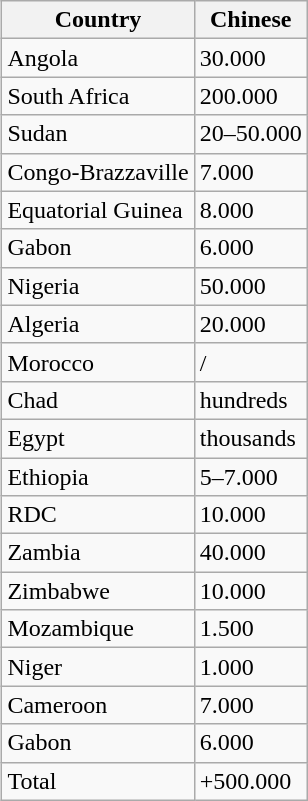<table class="wikitable sortable" " align="right">
<tr>
<th>Country</th>
<th>Chinese </th>
</tr>
<tr>
<td>Angola</td>
<td>30.000 </td>
</tr>
<tr>
<td>South Africa</td>
<td>200.000</td>
</tr>
<tr>
<td>Sudan</td>
<td>20–50.000 </td>
</tr>
<tr>
<td>Congo-Brazzaville</td>
<td>7.000 </td>
</tr>
<tr>
<td>Equatorial Guinea</td>
<td>8.000 </td>
</tr>
<tr>
<td>Gabon</td>
<td>6.000 </td>
</tr>
<tr>
<td>Nigeria</td>
<td>50.000 </td>
</tr>
<tr>
<td>Algeria</td>
<td>20.000 </td>
</tr>
<tr>
<td>Morocco</td>
<td>/ </td>
</tr>
<tr>
<td>Chad</td>
<td>hundreds </td>
</tr>
<tr>
<td>Egypt</td>
<td>thousands</td>
</tr>
<tr>
<td>Ethiopia</td>
<td>5–7.000</td>
</tr>
<tr>
<td>RDC</td>
<td>10.000</td>
</tr>
<tr>
<td>Zambia</td>
<td>40.000</td>
</tr>
<tr>
<td>Zimbabwe</td>
<td>10.000</td>
</tr>
<tr>
<td>Mozambique</td>
<td>1.500</td>
</tr>
<tr>
<td>Niger</td>
<td>1.000</td>
</tr>
<tr>
<td>Cameroon</td>
<td>7.000</td>
</tr>
<tr>
<td>Gabon</td>
<td>6.000</td>
</tr>
<tr>
<td>Total</td>
<td>+500.000 </td>
</tr>
</table>
